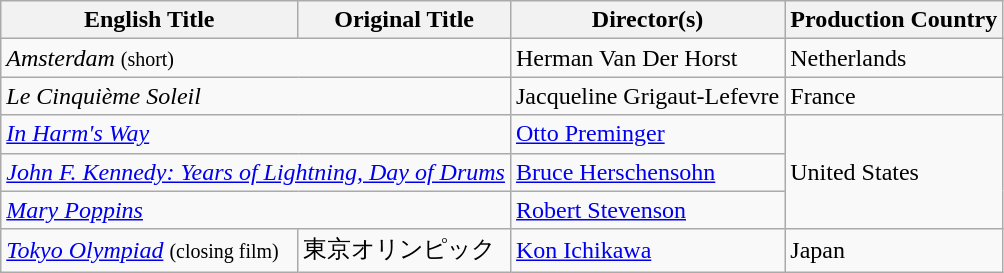<table class="wikitable">
<tr>
<th>English Title</th>
<th>Original Title</th>
<th>Director(s)</th>
<th>Production Country</th>
</tr>
<tr>
<td colspan="2"><em>Amsterdam</em> <small>(short)</small></td>
<td>Herman Van Der Horst</td>
<td>Netherlands</td>
</tr>
<tr>
<td colspan="2"><em>Le Cinquième Soleil</em></td>
<td>Jacqueline Grigaut-Lefevre</td>
<td>France</td>
</tr>
<tr>
<td colspan="2"><em><a href='#'>In Harm's Way</a></em></td>
<td><a href='#'>Otto Preminger</a></td>
<td rowspan="3">United States</td>
</tr>
<tr>
<td colspan="2"><em><a href='#'>John F. Kennedy: Years of Lightning, Day of Drums</a></em></td>
<td><a href='#'>Bruce Herschensohn</a></td>
</tr>
<tr>
<td colspan="2"><em><a href='#'>Mary Poppins</a></em></td>
<td><a href='#'>Robert Stevenson</a></td>
</tr>
<tr>
<td><em><a href='#'>Tokyo Olympiad</a></em> <small>(closing film)</small></td>
<td>東京オリンピック</td>
<td><a href='#'>Kon Ichikawa</a></td>
<td>Japan</td>
</tr>
</table>
